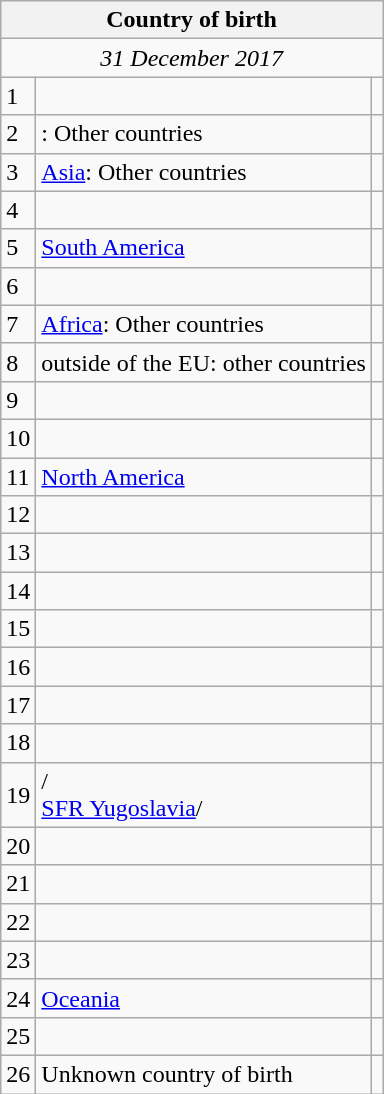<table class="wikitable collapsible collapsed">
<tr>
<th colspan=3>Country of birth</th>
</tr>
<tr>
<td colspan=3 style="text-align:center;"><em>31 December 2017</em></td>
</tr>
<tr>
<td>1</td>
<td></td>
<td align=right></td>
</tr>
<tr>
<td>2</td>
<td>: Other countries</td>
<td align=right></td>
</tr>
<tr>
<td>3</td>
<td><a href='#'>Asia</a>: Other countries</td>
<td align=right></td>
</tr>
<tr>
<td>4</td>
<td></td>
<td align=right></td>
</tr>
<tr>
<td>5</td>
<td><a href='#'>South America</a></td>
<td align=right></td>
</tr>
<tr>
<td>6</td>
<td></td>
<td align=right></td>
</tr>
<tr>
<td>7</td>
<td><a href='#'>Africa</a>: Other countries</td>
<td align=right></td>
</tr>
<tr>
<td>8</td>
<td> outside of the EU: other countries</td>
<td align=right></td>
</tr>
<tr>
<td>9</td>
<td></td>
<td align=right></td>
</tr>
<tr>
<td>10</td>
<td></td>
<td align=right></td>
</tr>
<tr>
<td>11</td>
<td><a href='#'>North America</a></td>
<td align=right></td>
</tr>
<tr>
<td>12</td>
<td></td>
<td align=right></td>
</tr>
<tr>
<td>13</td>
<td></td>
<td align=right></td>
</tr>
<tr>
<td>14</td>
<td></td>
<td align=right></td>
</tr>
<tr>
<td>15</td>
<td></td>
<td align=right></td>
</tr>
<tr>
<td>16</td>
<td></td>
<td align=right></td>
</tr>
<tr>
<td>17</td>
<td></td>
<td align=right></td>
</tr>
<tr>
<td>18</td>
<td></td>
<td align=right></td>
</tr>
<tr>
<td>19</td>
<td>/<br><a href='#'>SFR Yugoslavia</a>/</td>
<td align=right></td>
</tr>
<tr>
<td>20</td>
<td></td>
<td align=right></td>
</tr>
<tr>
<td>21</td>
<td></td>
<td align=right></td>
</tr>
<tr>
<td>22</td>
<td></td>
<td align=right></td>
</tr>
<tr>
<td>23</td>
<td></td>
<td align=right></td>
</tr>
<tr>
<td>24</td>
<td><a href='#'>Oceania</a></td>
<td align=right></td>
</tr>
<tr>
<td>25</td>
<td></td>
<td align=right></td>
</tr>
<tr>
<td>26</td>
<td>Unknown country of birth</td>
<td align=right></td>
</tr>
</table>
